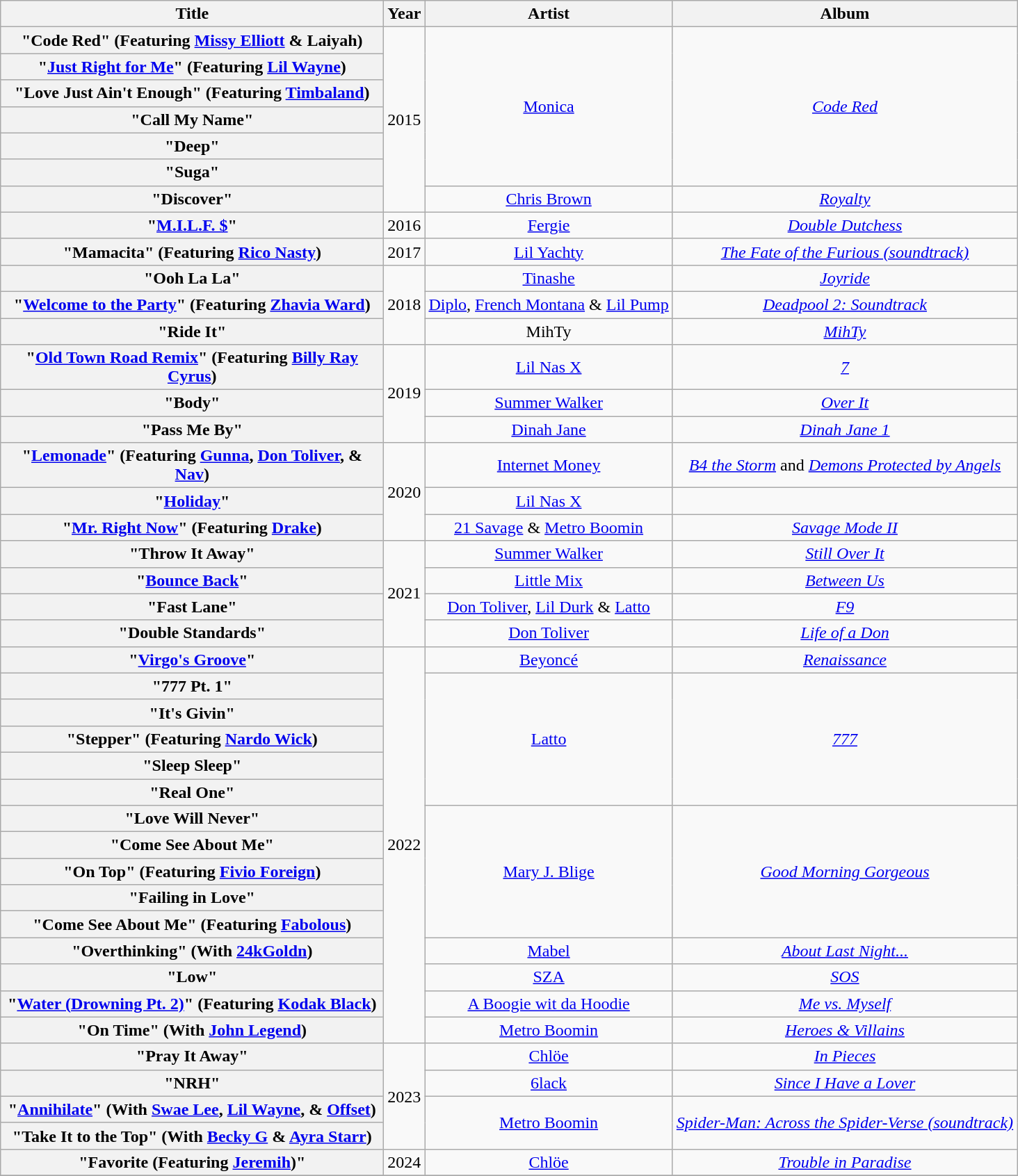<table class="wikitable plainrowheaders" style="text-align:center;">
<tr>
<th scope="col" style="width:22.5em;">Title</th>
<th scope="col">Year</th>
<th scope="col">Artist</th>
<th scope="col">Album</th>
</tr>
<tr>
<th scope="row">"Code Red" (Featuring <a href='#'>Missy Elliott</a> & Laiyah)</th>
<td rowspan="7">2015</td>
<td rowspan="6"><a href='#'>Monica</a></td>
<td rowspan="6"><em><a href='#'>Code Red</a></em></td>
</tr>
<tr>
<th scope="row">"<a href='#'>Just Right for Me</a>" (Featuring <a href='#'>Lil Wayne</a>)</th>
</tr>
<tr>
<th scope="row">"Love Just Ain't Enough" (Featuring <a href='#'>Timbaland</a>)</th>
</tr>
<tr>
<th scope="row">"Call My Name"</th>
</tr>
<tr>
<th scope="row">"Deep"</th>
</tr>
<tr>
<th scope="row">"Suga"</th>
</tr>
<tr>
<th scope="row">"Discover"</th>
<td><a href='#'>Chris Brown</a></td>
<td><em><a href='#'>Royalty</a></em></td>
</tr>
<tr>
<th scope="row">"<a href='#'>M.I.L.F. $</a>"</th>
<td>2016</td>
<td><a href='#'>Fergie</a></td>
<td><em><a href='#'>Double Dutchess</a></em></td>
</tr>
<tr>
<th scope="row">"Mamacita" (Featuring <a href='#'>Rico Nasty</a>)</th>
<td>2017</td>
<td><a href='#'>Lil Yachty</a></td>
<td><em><a href='#'>The Fate of the Furious (soundtrack)</a></em></td>
</tr>
<tr>
<th scope="row">"Ooh La La"</th>
<td rowspan="3">2018</td>
<td><a href='#'>Tinashe</a></td>
<td><em><a href='#'>Joyride</a></em></td>
</tr>
<tr>
<th scope="row">"<a href='#'>Welcome to the Party</a>" (Featuring <a href='#'>Zhavia Ward</a>)</th>
<td><a href='#'>Diplo</a>, <a href='#'>French Montana</a> & <a href='#'>Lil Pump</a></td>
<td><em><a href='#'>Deadpool 2: Soundtrack</a></em></td>
</tr>
<tr>
<th scope="row">"Ride It"</th>
<td>MihTy</td>
<td><em><a href='#'>MihTy</a></em></td>
</tr>
<tr>
<th scope="row">"<a href='#'>Old Town Road Remix</a>" (Featuring <a href='#'>Billy Ray Cyrus</a>) </th>
<td rowspan="3">2019</td>
<td><a href='#'>Lil Nas X</a></td>
<td><em><a href='#'>7</a></em></td>
</tr>
<tr>
<th scope="row">"Body"</th>
<td><a href='#'>Summer Walker</a></td>
<td><em><a href='#'>Over It</a></em></td>
</tr>
<tr>
<th scope="row">"Pass Me By" </th>
<td><a href='#'>Dinah Jane</a></td>
<td><em><a href='#'>Dinah Jane 1</a></em></td>
</tr>
<tr>
<th scope="row">"<a href='#'>Lemonade</a>" (Featuring <a href='#'>Gunna</a>, <a href='#'>Don Toliver</a>, & <a href='#'>Nav</a>)</th>
<td rowspan="3">2020</td>
<td><a href='#'>Internet Money</a></td>
<td><em><a href='#'>B4 the Storm</a></em> and <em><a href='#'>Demons Protected by Angels</a></em></td>
</tr>
<tr>
<th scope="row">"<a href='#'>Holiday</a>"</th>
<td><a href='#'>Lil Nas X</a></td>
<td></td>
</tr>
<tr>
<th scope="row">"<a href='#'>Mr. Right Now</a>" (Featuring <a href='#'>Drake</a>)</th>
<td><a href='#'>21 Savage</a> & <a href='#'>Metro Boomin</a></td>
<td><em><a href='#'>Savage Mode II</a></em></td>
</tr>
<tr>
<th scope="row">"Throw It Away"</th>
<td rowspan="4">2021</td>
<td><a href='#'>Summer Walker</a></td>
<td><em><a href='#'>Still Over It</a></em></td>
</tr>
<tr>
<th scope="row">"<a href='#'>Bounce Back</a>"</th>
<td><a href='#'>Little Mix</a></td>
<td><em><a href='#'>Between Us</a></em></td>
</tr>
<tr>
<th scope="row">"Fast Lane"</th>
<td><a href='#'>Don Toliver</a>, <a href='#'>Lil Durk</a> & <a href='#'>Latto</a></td>
<td><em><a href='#'>F9</a></em></td>
</tr>
<tr>
<th scope="row">"Double Standards"</th>
<td><a href='#'>Don Toliver</a></td>
<td><em><a href='#'>Life of a Don</a></em></td>
</tr>
<tr>
<th scope="row">"<a href='#'>Virgo's Groove</a>"</th>
<td rowspan="15">2022</td>
<td><a href='#'>Beyoncé</a></td>
<td><a href='#'><em>Renaissance</em></a></td>
</tr>
<tr>
<th scope="row">"777 Pt. 1"</th>
<td rowspan="5"><a href='#'>Latto</a></td>
<td rowspan="5"><em><a href='#'>777</a></em></td>
</tr>
<tr>
<th scope="row">"It's Givin"</th>
</tr>
<tr>
<th scope="row">"Stepper" (Featuring <a href='#'>Nardo Wick</a>)</th>
</tr>
<tr>
<th scope="row">"Sleep Sleep"</th>
</tr>
<tr>
<th scope="row">"Real One"</th>
</tr>
<tr>
<th scope="row">"Love Will Never"</th>
<td rowspan="5"><a href='#'>Mary J. Blige</a></td>
<td rowspan="5"><em><a href='#'>Good Morning Gorgeous</a></em></td>
</tr>
<tr>
<th scope="row">"Come See About Me"</th>
</tr>
<tr>
<th scope="row">"On Top" (Featuring <a href='#'>Fivio Foreign</a>)</th>
</tr>
<tr>
<th scope="row">"Failing in Love"</th>
</tr>
<tr>
<th scope="row">"Come See About Me" (Featuring <a href='#'>Fabolous</a>)</th>
</tr>
<tr>
<th scope="row">"Overthinking" (With <a href='#'>24kGoldn</a>)</th>
<td><a href='#'>Mabel</a></td>
<td><em><a href='#'>About Last Night...</a></em></td>
</tr>
<tr>
<th scope="row">"Low"</th>
<td><a href='#'>SZA</a></td>
<td><em><a href='#'>SOS</a></em></td>
</tr>
<tr>
<th scope="row">"<a href='#'>Water (Drowning Pt. 2)</a>" (Featuring <a href='#'>Kodak Black</a>)</th>
<td><a href='#'>A Boogie wit da Hoodie</a></td>
<td><em><a href='#'>Me vs. Myself</a></em></td>
</tr>
<tr>
<th scope="row">"On Time" (With <a href='#'>John Legend</a>)</th>
<td><a href='#'>Metro Boomin</a></td>
<td><em><a href='#'>Heroes & Villains</a></em></td>
</tr>
<tr>
<th scope="row">"Pray It Away"</th>
<td rowspan="4">2023</td>
<td><a href='#'>Chlöe</a></td>
<td><em><a href='#'>In Pieces</a></em></td>
</tr>
<tr>
<th scope="row">"NRH"</th>
<td><a href='#'>6lack</a></td>
<td><em><a href='#'>Since I Have a Lover</a></em></td>
</tr>
<tr>
<th scope="row">"<a href='#'>Annihilate</a>" (With <a href='#'>Swae Lee</a>, <a href='#'>Lil Wayne</a>, & <a href='#'>Offset</a>)</th>
<td rowspan="2"><a href='#'>Metro Boomin</a></td>
<td rowspan="2"><em><a href='#'>Spider-Man: Across the Spider-Verse (soundtrack)</a></em></td>
</tr>
<tr>
<th scope="row">"Take It to the Top" (With <a href='#'>Becky G</a> & <a href='#'>Ayra Starr</a>)</th>
</tr>
<tr>
<th scope="row">"Favorite (Featuring <a href='#'>Jeremih</a>)"</th>
<td>2024</td>
<td><a href='#'>Chlöe</a></td>
<td><em><a href='#'>Trouble in Paradise</a></em></td>
</tr>
<tr>
</tr>
</table>
